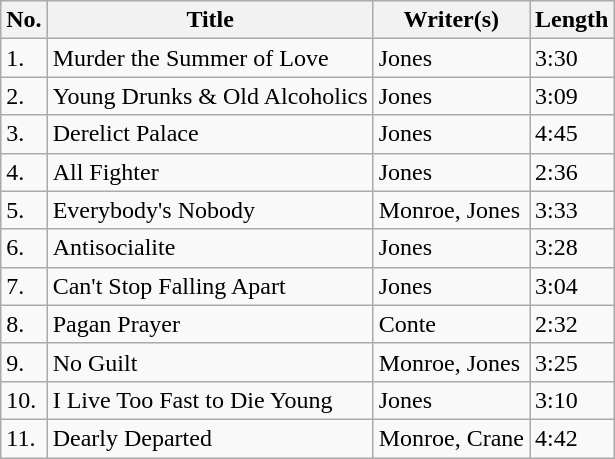<table class="wikitable">
<tr>
<th>No.</th>
<th>Title</th>
<th>Writer(s)</th>
<th>Length</th>
</tr>
<tr>
<td>1.</td>
<td>Murder the Summer of Love</td>
<td>Jones</td>
<td>3:30</td>
</tr>
<tr>
<td>2.</td>
<td>Young Drunks & Old Alcoholics</td>
<td>Jones</td>
<td>3:09</td>
</tr>
<tr>
<td>3.</td>
<td>Derelict Palace</td>
<td>Jones</td>
<td>4:45</td>
</tr>
<tr>
<td>4.</td>
<td>All Fighter</td>
<td>Jones</td>
<td>2:36</td>
</tr>
<tr>
<td>5.</td>
<td>Everybody's Nobody</td>
<td>Monroe, Jones</td>
<td>3:33</td>
</tr>
<tr>
<td>6.</td>
<td>Antisocialite</td>
<td>Jones</td>
<td>3:28</td>
</tr>
<tr>
<td>7.</td>
<td>Can't Stop Falling Apart</td>
<td>Jones</td>
<td>3:04</td>
</tr>
<tr>
<td>8.</td>
<td>Pagan Prayer</td>
<td>Conte</td>
<td>2:32</td>
</tr>
<tr>
<td>9.</td>
<td>No Guilt</td>
<td>Monroe, Jones</td>
<td>3:25</td>
</tr>
<tr>
<td>10.</td>
<td>I Live Too Fast to Die Young</td>
<td>Jones</td>
<td>3:10</td>
</tr>
<tr>
<td>11.</td>
<td>Dearly Departed</td>
<td>Monroe, Crane</td>
<td>4:42</td>
</tr>
</table>
